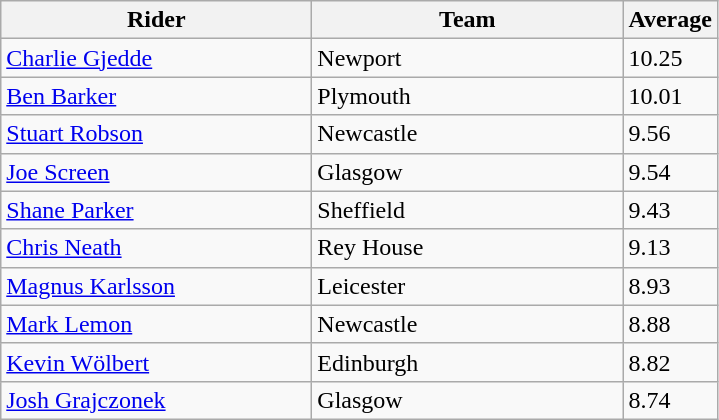<table class="wikitable" style="font-size: 100%">
<tr>
<th width=200>Rider</th>
<th width=200>Team</th>
<th width=40>Average</th>
</tr>
<tr>
<td align="left"> <a href='#'>Charlie Gjedde</a></td>
<td>Newport</td>
<td>10.25</td>
</tr>
<tr>
<td align="left"> <a href='#'>Ben Barker</a></td>
<td>Plymouth</td>
<td>10.01</td>
</tr>
<tr>
<td align="left"> <a href='#'>Stuart Robson</a></td>
<td>Newcastle</td>
<td>9.56</td>
</tr>
<tr>
<td align="left"> <a href='#'>Joe Screen</a></td>
<td>Glasgow</td>
<td>9.54</td>
</tr>
<tr>
<td align="left"> <a href='#'>Shane Parker</a></td>
<td>Sheffield</td>
<td>9.43</td>
</tr>
<tr>
<td align="left"> <a href='#'>Chris Neath</a></td>
<td>Rey House</td>
<td>9.13</td>
</tr>
<tr>
<td align="left"> <a href='#'>Magnus Karlsson</a></td>
<td>Leicester</td>
<td>8.93</td>
</tr>
<tr>
<td align="left"> <a href='#'>Mark Lemon</a></td>
<td>Newcastle</td>
<td>8.88</td>
</tr>
<tr>
<td align="left"> <a href='#'>Kevin Wölbert</a></td>
<td>Edinburgh</td>
<td>8.82</td>
</tr>
<tr>
<td align="left"> <a href='#'>Josh Grajczonek</a></td>
<td>Glasgow</td>
<td>8.74</td>
</tr>
</table>
